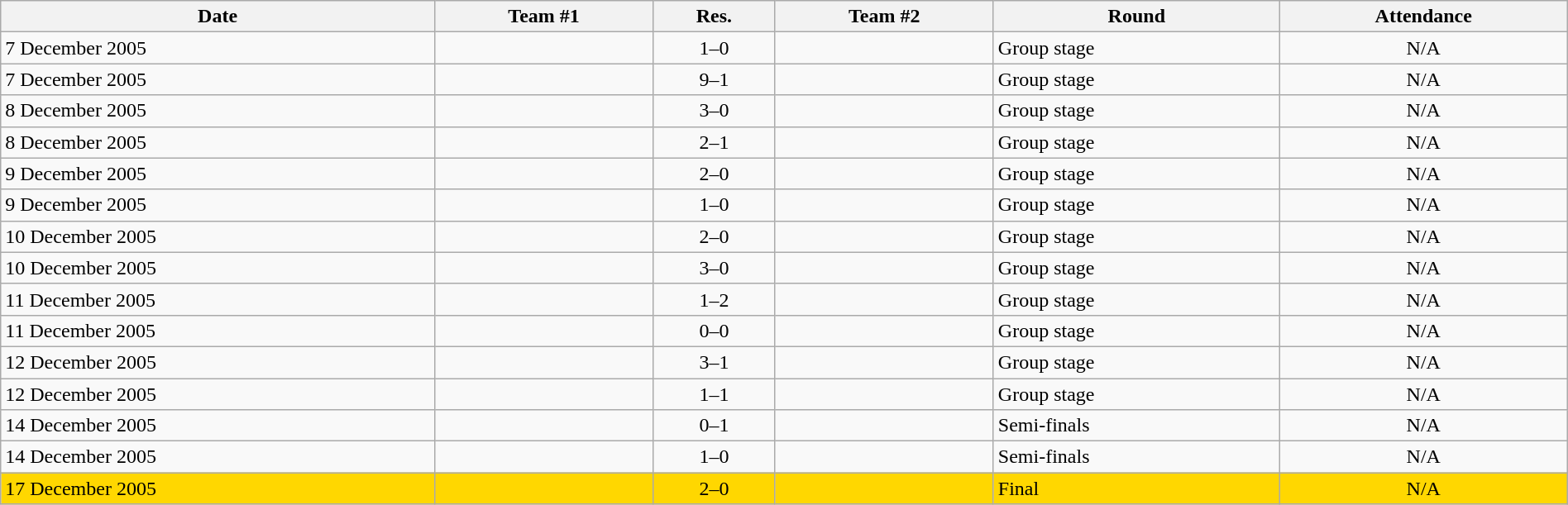<table class="wikitable" style="text-align:left; width:100%;">
<tr>
<th>Date</th>
<th>Team #1</th>
<th>Res.</th>
<th>Team #2</th>
<th>Round</th>
<th>Attendance</th>
</tr>
<tr>
<td>7 December 2005</td>
<td></td>
<td style="text-align:center;">1–0</td>
<td></td>
<td>Group stage</td>
<td style="text-align:center;">N/A</td>
</tr>
<tr>
<td>7 December 2005</td>
<td></td>
<td style="text-align:center;">9–1</td>
<td></td>
<td>Group stage</td>
<td style="text-align:center;">N/A</td>
</tr>
<tr>
<td>8 December 2005</td>
<td></td>
<td style="text-align:center;">3–0</td>
<td></td>
<td>Group stage</td>
<td style="text-align:center;">N/A</td>
</tr>
<tr>
<td>8 December 2005</td>
<td></td>
<td style="text-align:center;">2–1</td>
<td></td>
<td>Group stage</td>
<td style="text-align:center;">N/A</td>
</tr>
<tr>
<td>9 December 2005</td>
<td></td>
<td style="text-align:center;">2–0</td>
<td></td>
<td>Group stage</td>
<td style="text-align:center;">N/A</td>
</tr>
<tr>
<td>9 December 2005</td>
<td></td>
<td style="text-align:center;">1–0</td>
<td></td>
<td>Group stage</td>
<td style="text-align:center;">N/A</td>
</tr>
<tr>
<td>10 December 2005</td>
<td></td>
<td style="text-align:center;">2–0</td>
<td></td>
<td>Group stage</td>
<td style="text-align:center;">N/A</td>
</tr>
<tr>
<td>10 December 2005</td>
<td></td>
<td style="text-align:center;">3–0</td>
<td></td>
<td>Group stage</td>
<td style="text-align:center;">N/A</td>
</tr>
<tr>
<td>11 December 2005</td>
<td></td>
<td style="text-align:center;">1–2</td>
<td></td>
<td>Group stage</td>
<td style="text-align:center;">N/A</td>
</tr>
<tr>
<td>11 December 2005</td>
<td></td>
<td style="text-align:center;">0–0</td>
<td></td>
<td>Group stage</td>
<td style="text-align:center;">N/A</td>
</tr>
<tr>
<td>12 December 2005</td>
<td></td>
<td style="text-align:center;">3–1</td>
<td></td>
<td>Group stage</td>
<td style="text-align:center;">N/A</td>
</tr>
<tr>
<td>12 December 2005</td>
<td></td>
<td style="text-align:center;">1–1</td>
<td></td>
<td>Group stage</td>
<td style="text-align:center;">N/A</td>
</tr>
<tr>
<td>14 December 2005</td>
<td></td>
<td style="text-align:center;">0–1</td>
<td></td>
<td>Semi-finals</td>
<td style="text-align:center;">N/A</td>
</tr>
<tr>
<td>14 December 2005</td>
<td></td>
<td style="text-align:center;">1–0</td>
<td></td>
<td>Semi-finals</td>
<td style="text-align:center;">N/A</td>
</tr>
<tr bgcolor="gold">
<td>17 December 2005</td>
<td></td>
<td style="text-align:center;">2–0</td>
<td></td>
<td>Final</td>
<td style="text-align:center;">N/A</td>
</tr>
</table>
